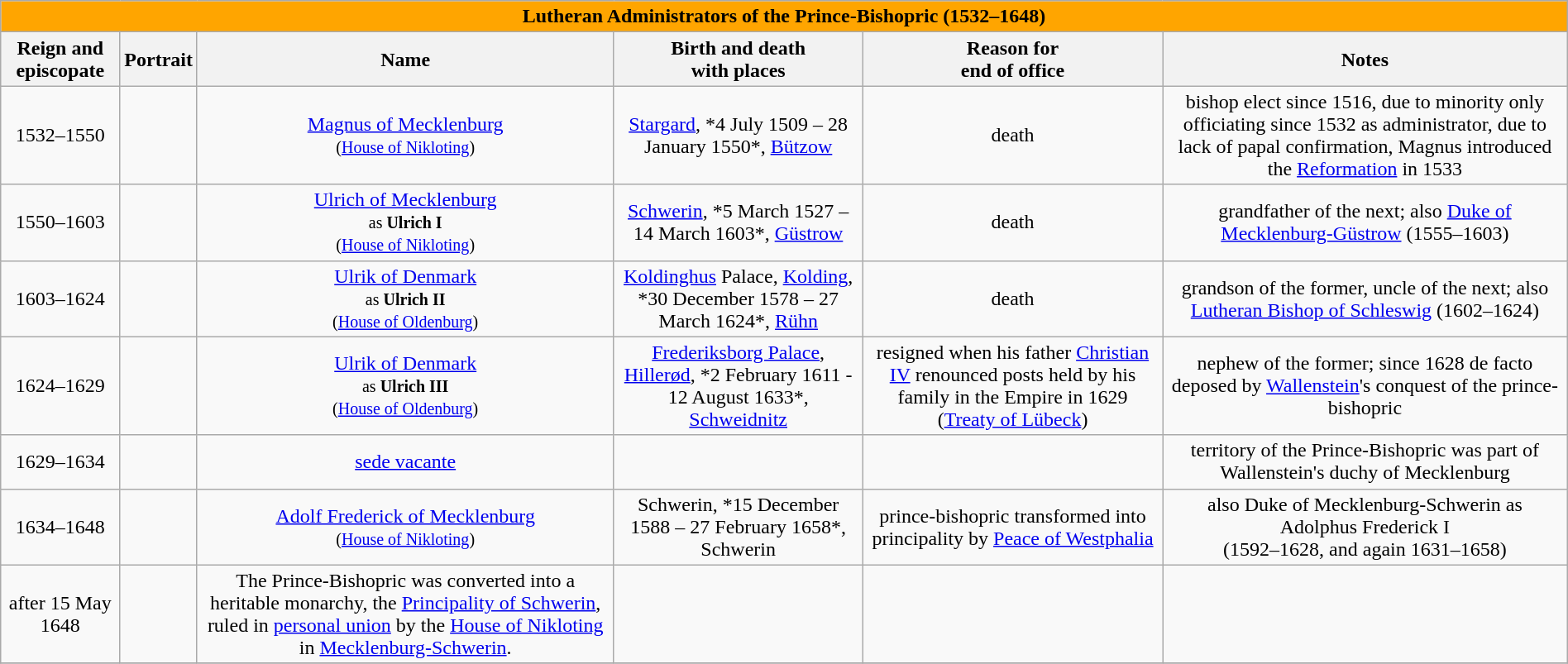<table width=100% class="wikitable">
<tr>
<td colspan="6" bgcolor=orange align=center><strong><span> Lutheran Administrators of the Prince-Bishopric (1532–1648)</span></strong></td>
</tr>
<tr>
<th>Reign and episcopate</th>
<th>Portrait</th>
<th>Name</th>
<th>Birth and death<br>with places</th>
<th>Reason for <br>end of office</th>
<th>Notes</th>
</tr>
<tr>
<td align=center>1532–1550</td>
<td align=center></td>
<td align="center"><a href='#'>Magnus of Mecklenburg</a><br><small>(<a href='#'>House of Nikloting</a>)</small></td>
<td align="center"><a href='#'>Stargard</a>, *4 July 1509 – 28 January 1550*, <a href='#'>Bützow</a></td>
<td align="center">death</td>
<td align="center">bishop elect since 1516, due to minority only officiating since 1532 as administrator, due to lack of papal confirmation, Magnus introduced the <a href='#'>Reformation</a> in 1533</td>
</tr>
<tr>
<td align=center>1550–1603</td>
<td align=center></td>
<td align=center><a href='#'>Ulrich of Mecklenburg</a><br><small>as <strong>Ulrich I</strong><br>(<a href='#'>House of Nikloting</a>)</small></td>
<td align="center"><a href='#'>Schwerin</a>, *5 March 1527 – 14 March 1603*, <a href='#'>Güstrow</a></td>
<td align="center">death</td>
<td align="center">grandfather of the next; also <a href='#'>Duke of Mecklenburg-Güstrow</a> (1555–1603)</td>
</tr>
<tr>
<td align=center>1603–1624</td>
<td align=center></td>
<td align="center"><a href='#'>Ulrik of Denmark</a><br><small>as <strong>Ulrich II</strong><br>(<a href='#'>House of Oldenburg</a>)</small></td>
<td align="center"><a href='#'>Koldinghus</a> Palace, <a href='#'>Kolding</a>, *30 December 1578 – 27 March 1624*, <a href='#'>Rühn</a></td>
<td align="center">death</td>
<td align="center">grandson of the former, uncle of the next; also <a href='#'>Lutheran Bishop of Schleswig</a> (1602–1624)</td>
</tr>
<tr>
<td align=center>1624–1629</td>
<td align=center></td>
<td align=center><a href='#'>Ulrik of Denmark</a><br><small>as <strong>Ulrich III</strong><br>(<a href='#'>House of Oldenburg</a>)</small></td>
<td align="center"><a href='#'>Frederiksborg Palace</a>, <a href='#'>Hillerød</a>, *2 February 1611 - 12 August 1633*, <a href='#'>Schweidnitz</a></td>
<td align="center">resigned when his father <a href='#'>Christian IV</a> renounced posts held by his family in the Empire in 1629 (<a href='#'>Treaty of Lübeck</a>)</td>
<td align="center">nephew of the former; since 1628 de facto deposed by <a href='#'>Wallenstein</a>'s conquest of the prince-bishopric</td>
</tr>
<tr>
<td align=center>1629–1634</td>
<td align=center></td>
<td align=center><a href='#'>sede vacante</a></td>
<td align="center"></td>
<td align="center"></td>
<td align="center">territory of the Prince-Bishopric was part of Wallenstein's duchy of Mecklenburg</td>
</tr>
<tr>
<td align=center>1634–1648</td>
<td align=center></td>
<td align="center"><a href='#'>Adolf Frederick of Mecklenburg</a><br><small>(<a href='#'>House of Nikloting</a>)</small></td>
<td align="center">Schwerin, *15 December 1588 – 27 February 1658*, Schwerin</td>
<td align="center">prince-bishopric transformed into principality by <a href='#'>Peace of Westphalia</a></td>
<td align="center">also Duke of Mecklenburg-Schwerin as Adolphus Frederick I<br>(1592–1628, and again 1631–1658)</td>
</tr>
<tr>
<td align=center>after 15 May 1648</td>
<td align=center></td>
<td align="center">The Prince-Bishopric was converted into a heritable monarchy, the <a href='#'>Principality of Schwerin</a>, ruled in <a href='#'>personal union</a> by the <a href='#'>House of Nikloting</a> in <a href='#'>Mecklenburg-Schwerin</a>.</td>
<td align="center"></td>
<td align="center"></td>
<td align="center"></td>
</tr>
<tr>
</tr>
</table>
